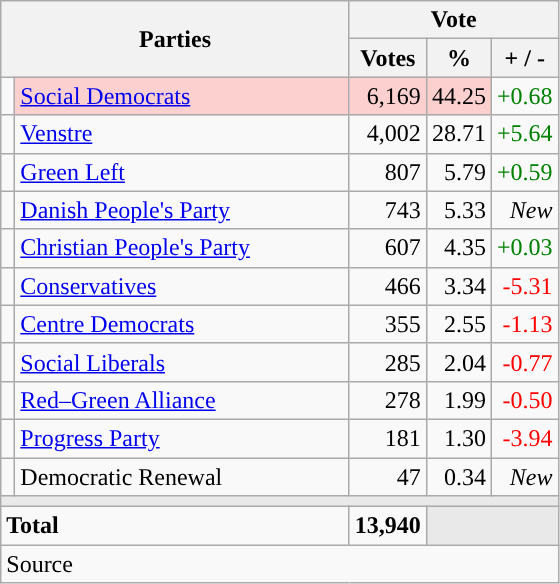<table class="wikitable" style="text-align:right;">
<tr>
<th style="text-align:centre;" rowspan="2" colspan="2" width="225">Parties</th>
<th colspan="3">Vote</th>
</tr>
<tr>
<th width="15">Votes</th>
<th width="15">%</th>
<th width="15">+ / -</th>
</tr>
<tr>
<td width="2" style="color:inherit;background:"></td>
<td bgcolor=#fbd0ce  align="left"><a href='#'>Social Democrats</a></td>
<td bgcolor=#fbd0ce>6,169</td>
<td bgcolor=#fbd0ce>44.25</td>
<td style=color:green;>+0.68</td>
</tr>
<tr>
<td width="2" style="color:inherit;background:"></td>
<td align="left"><a href='#'>Venstre</a></td>
<td>4,002</td>
<td>28.71</td>
<td style=color:green;>+5.64</td>
</tr>
<tr>
<td width="2" style="color:inherit;background:"></td>
<td align="left"><a href='#'>Green Left</a></td>
<td>807</td>
<td>5.79</td>
<td style=color:green;>+0.59</td>
</tr>
<tr>
<td width="2" style="color:inherit;background:"></td>
<td align="left"><a href='#'>Danish People's Party</a></td>
<td>743</td>
<td>5.33</td>
<td><em>New</em></td>
</tr>
<tr>
<td width="2" style="color:inherit;background:"></td>
<td align="left"><a href='#'>Christian People's Party</a></td>
<td>607</td>
<td>4.35</td>
<td style=color:green;>+0.03</td>
</tr>
<tr>
<td width="2" style="color:inherit;background:"></td>
<td align="left"><a href='#'>Conservatives</a></td>
<td>466</td>
<td>3.34</td>
<td style=color:red;>-5.31</td>
</tr>
<tr>
<td width="2" style="color:inherit;background:"></td>
<td align="left"><a href='#'>Centre Democrats</a></td>
<td>355</td>
<td>2.55</td>
<td style=color:red;>-1.13</td>
</tr>
<tr>
<td width="2" style="color:inherit;background:"></td>
<td align="left"><a href='#'>Social Liberals</a></td>
<td>285</td>
<td>2.04</td>
<td style=color:red;>-0.77</td>
</tr>
<tr>
<td width="2" style="color:inherit;background:"></td>
<td align="left"><a href='#'>Red–Green Alliance</a></td>
<td>278</td>
<td>1.99</td>
<td style=color:red;>-0.50</td>
</tr>
<tr>
<td width="2" style="color:inherit;background:"></td>
<td align="left"><a href='#'>Progress Party</a></td>
<td>181</td>
<td>1.30</td>
<td style=color:red;>-3.94</td>
</tr>
<tr>
<td width="2" style="color:inherit;background:"></td>
<td align="left">Democratic Renewal</td>
<td>47</td>
<td>0.34</td>
<td><em>New</em></td>
</tr>
<tr>
<td colspan="7" bgcolor="#E9E9E9"></td>
</tr>
<tr>
<td align="left" colspan="2"><strong>Total</strong></td>
<td><strong>13,940</strong></td>
<td bgcolor="#E9E9E9" colspan="2"></td>
</tr>
<tr>
<td align="left" colspan="6">Source</td>
</tr>
</table>
